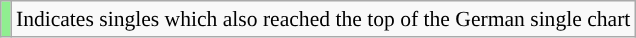<table class="wikitable" style="font-size:90%">
<tr>
<td style="background-color:lightgreen"></td>
<td>Indicates singles which also reached the top of the German single chart</td>
</tr>
</table>
